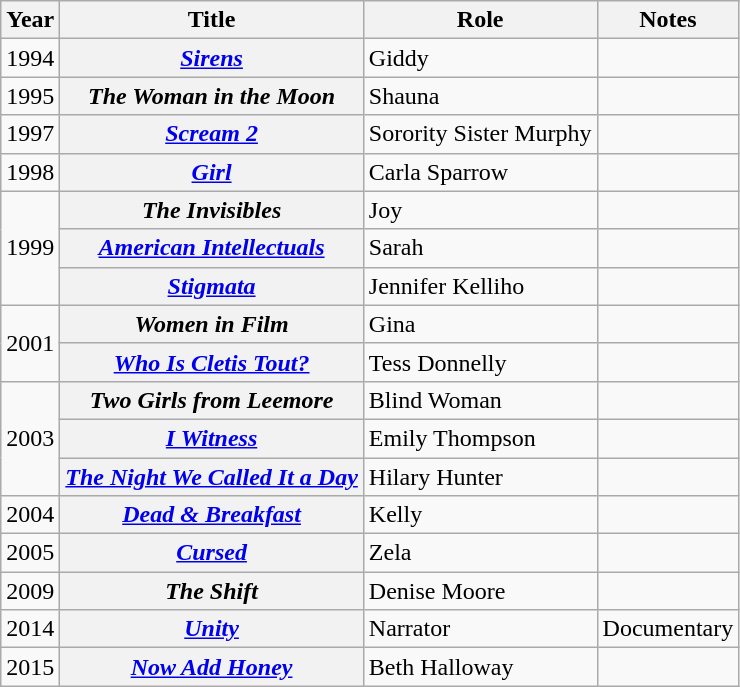<table class="wikitable sortable plainrowheaders">
<tr>
<th scope="col">Year</th>
<th scope="col">Title</th>
<th scope="col">Role</th>
<th scope="col" class="unsortable">Notes</th>
</tr>
<tr>
<td>1994</td>
<th scope="row"><em><a href='#'>Sirens</a></em></th>
<td>Giddy</td>
<td></td>
</tr>
<tr>
<td>1995</td>
<th scope="row"><em>The Woman in the Moon</em></th>
<td>Shauna</td>
<td></td>
</tr>
<tr>
<td>1997</td>
<th scope="row"><em><a href='#'>Scream 2</a></em></th>
<td>Sorority Sister Murphy</td>
<td></td>
</tr>
<tr>
<td>1998</td>
<th scope="row"><em><a href='#'>Girl</a></em></th>
<td>Carla Sparrow</td>
<td></td>
</tr>
<tr>
<td rowspan="3">1999</td>
<th scope="row"><em>The Invisibles</em></th>
<td>Joy</td>
<td></td>
</tr>
<tr>
<th scope="row"><em><a href='#'>American Intellectuals</a></em></th>
<td>Sarah</td>
<td></td>
</tr>
<tr>
<th scope="row"><em><a href='#'>Stigmata</a></em></th>
<td>Jennifer Kelliho</td>
<td></td>
</tr>
<tr>
<td rowspan="2">2001</td>
<th scope="row"><em>Women in Film</em></th>
<td>Gina</td>
<td></td>
</tr>
<tr>
<th scope="row"><em><a href='#'>Who Is Cletis Tout?</a></em></th>
<td>Tess Donnelly</td>
<td></td>
</tr>
<tr>
<td rowspan="3">2003</td>
<th scope="row"><em>Two Girls from Leemore</em></th>
<td>Blind Woman</td>
<td></td>
</tr>
<tr>
<th scope="row"><em><a href='#'>I Witness</a></em></th>
<td>Emily Thompson</td>
<td></td>
</tr>
<tr>
<th scope="row"><em><a href='#'>The Night We Called It a Day</a></em></th>
<td>Hilary Hunter</td>
<td></td>
</tr>
<tr>
<td>2004</td>
<th scope="row"><em><a href='#'>Dead & Breakfast</a></em></th>
<td>Kelly</td>
<td></td>
</tr>
<tr>
<td>2005</td>
<th scope="row"><em><a href='#'>Cursed</a></em></th>
<td>Zela</td>
<td></td>
</tr>
<tr>
<td>2009</td>
<th scope="row"><em>The Shift</em></th>
<td>Denise Moore</td>
<td></td>
</tr>
<tr>
<td>2014</td>
<th scope="row"><em><a href='#'>Unity</a></em></th>
<td>Narrator</td>
<td>Documentary</td>
</tr>
<tr>
<td>2015</td>
<th scope="row"><em><a href='#'>Now Add Honey</a></em></th>
<td>Beth Halloway</td>
<td></td>
</tr>
</table>
